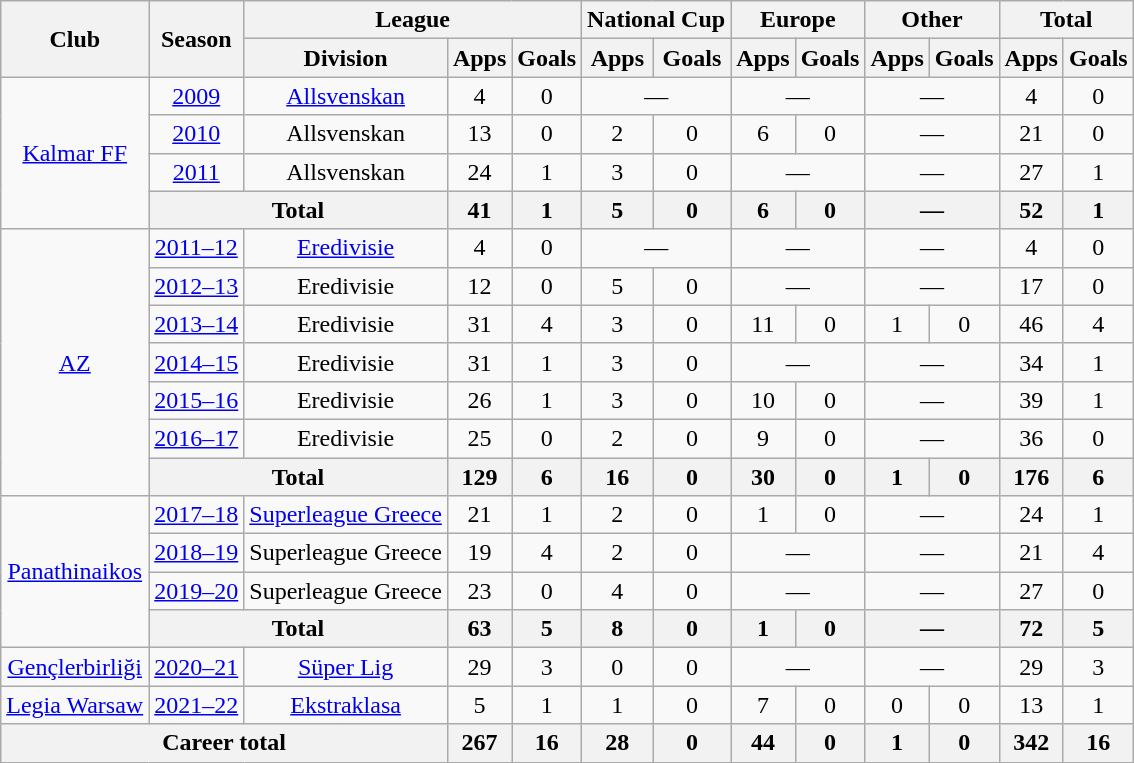<table class="wikitable" style="text-align:center">
<tr>
<th rowspan="2">Club</th>
<th rowspan="2">Season</th>
<th colspan="3">League</th>
<th colspan="2">National Cup</th>
<th colspan="2">Europe</th>
<th colspan="2">Other</th>
<th colspan="2">Total</th>
</tr>
<tr>
<th>Division</th>
<th>Apps</th>
<th>Goals</th>
<th>Apps</th>
<th>Goals</th>
<th>Apps</th>
<th>Goals</th>
<th>Apps</th>
<th>Goals</th>
<th>Apps</th>
<th>Goals</th>
</tr>
<tr>
<td rowspan="4"><a href='#'>Kalmar FF</a></td>
<td><a href='#'>2009</a></td>
<td><a href='#'>Allsvenskan</a></td>
<td>4</td>
<td>0</td>
<td colspan="2">—</td>
<td colspan="2">—</td>
<td colspan="2">—</td>
<td>4</td>
<td>0</td>
</tr>
<tr>
<td><a href='#'>2010</a></td>
<td>Allsvenskan</td>
<td>13</td>
<td>0</td>
<td>2</td>
<td>0</td>
<td>6</td>
<td>0</td>
<td colspan="2">—</td>
<td>21</td>
<td>0</td>
</tr>
<tr>
<td><a href='#'>2011</a></td>
<td>Allsvenskan</td>
<td>24</td>
<td>1</td>
<td>3</td>
<td>0</td>
<td colspan="2">—</td>
<td colspan="2">—</td>
<td>27</td>
<td>1</td>
</tr>
<tr>
<th colspan="2">Total</th>
<th>41</th>
<th>1</th>
<th>5</th>
<th>0</th>
<th>6</th>
<th>0</th>
<th colspan="2">—</th>
<th>52</th>
<th>1</th>
</tr>
<tr>
<td rowspan="7"><a href='#'>AZ</a></td>
<td><a href='#'>2011–12</a></td>
<td><a href='#'>Eredivisie</a></td>
<td>4</td>
<td>0</td>
<td colspan="2">—</td>
<td colspan="2">—</td>
<td colspan="2">—</td>
<td>4</td>
<td>0</td>
</tr>
<tr>
<td><a href='#'>2012–13</a></td>
<td>Eredivisie</td>
<td>12</td>
<td>0</td>
<td>5</td>
<td>0</td>
<td colspan="2">—</td>
<td colspan="2">—</td>
<td>17</td>
<td>0</td>
</tr>
<tr>
<td><a href='#'>2013–14</a></td>
<td>Eredivisie</td>
<td>31</td>
<td>4</td>
<td>3</td>
<td>0</td>
<td>11</td>
<td>0</td>
<td>1</td>
<td>0</td>
<td>46</td>
<td>4</td>
</tr>
<tr>
<td><a href='#'>2014–15</a></td>
<td>Eredivisie</td>
<td>31</td>
<td>1</td>
<td>3</td>
<td>0</td>
<td colspan="2">—</td>
<td colspan="2">—</td>
<td>34</td>
<td>1</td>
</tr>
<tr>
<td><a href='#'>2015–16</a></td>
<td>Eredivisie</td>
<td>26</td>
<td>1</td>
<td>3</td>
<td>0</td>
<td>10</td>
<td>0</td>
<td colspan="2">—</td>
<td>39</td>
<td>1</td>
</tr>
<tr>
<td><a href='#'>2016–17</a></td>
<td>Eredivisie</td>
<td>25</td>
<td>0</td>
<td>2</td>
<td>0</td>
<td>9</td>
<td>0</td>
<td colspan="2">—</td>
<td>36</td>
<td>0</td>
</tr>
<tr>
<th colspan="2">Total</th>
<th>129</th>
<th>6</th>
<th>16</th>
<th>0</th>
<th>30</th>
<th>0</th>
<th>1</th>
<th>0</th>
<th>176</th>
<th>6</th>
</tr>
<tr>
<td rowspan="4"><a href='#'>Panathinaikos</a></td>
<td><a href='#'>2017–18</a></td>
<td><a href='#'>Superleague Greece</a></td>
<td>21</td>
<td>1</td>
<td>2</td>
<td>0</td>
<td>1</td>
<td>0</td>
<td colspan="2">—</td>
<td>24</td>
<td>1</td>
</tr>
<tr>
<td><a href='#'>2018–19</a></td>
<td>Superleague Greece</td>
<td>19</td>
<td>4</td>
<td>2</td>
<td>0</td>
<td colspan="2">—</td>
<td colspan="2">—</td>
<td>21</td>
<td>4</td>
</tr>
<tr>
<td><a href='#'>2019–20</a></td>
<td>Superleague Greece</td>
<td>23</td>
<td>0</td>
<td>4</td>
<td>0</td>
<td colspan="2">—</td>
<td colspan="2">—</td>
<td>27</td>
<td>0</td>
</tr>
<tr>
<th colspan="2">Total</th>
<th>63</th>
<th>5</th>
<th>8</th>
<th>0</th>
<th>1</th>
<th>0</th>
<th colspan="2">—</th>
<th>72</th>
<th>5</th>
</tr>
<tr>
<td><a href='#'>Gençlerbirliği</a></td>
<td><a href='#'>2020–21</a></td>
<td><a href='#'>Süper Lig</a></td>
<td>29</td>
<td>3</td>
<td>0</td>
<td>0</td>
<td colspan="2">—</td>
<td colspan="2">—</td>
<td>29</td>
<td>3</td>
</tr>
<tr>
<td><a href='#'>Legia Warsaw</a></td>
<td><a href='#'>2021–22</a></td>
<td><a href='#'>Ekstraklasa</a></td>
<td>5</td>
<td>1</td>
<td>1</td>
<td>0</td>
<td>7</td>
<td>0</td>
<td>0</td>
<td>0</td>
<td>13</td>
<td>1</td>
</tr>
<tr>
<th colspan="3">Career total</th>
<th>267</th>
<th>16</th>
<th>28</th>
<th>0</th>
<th>44</th>
<th>0</th>
<th>1</th>
<th>0</th>
<th>342</th>
<th>16</th>
</tr>
</table>
